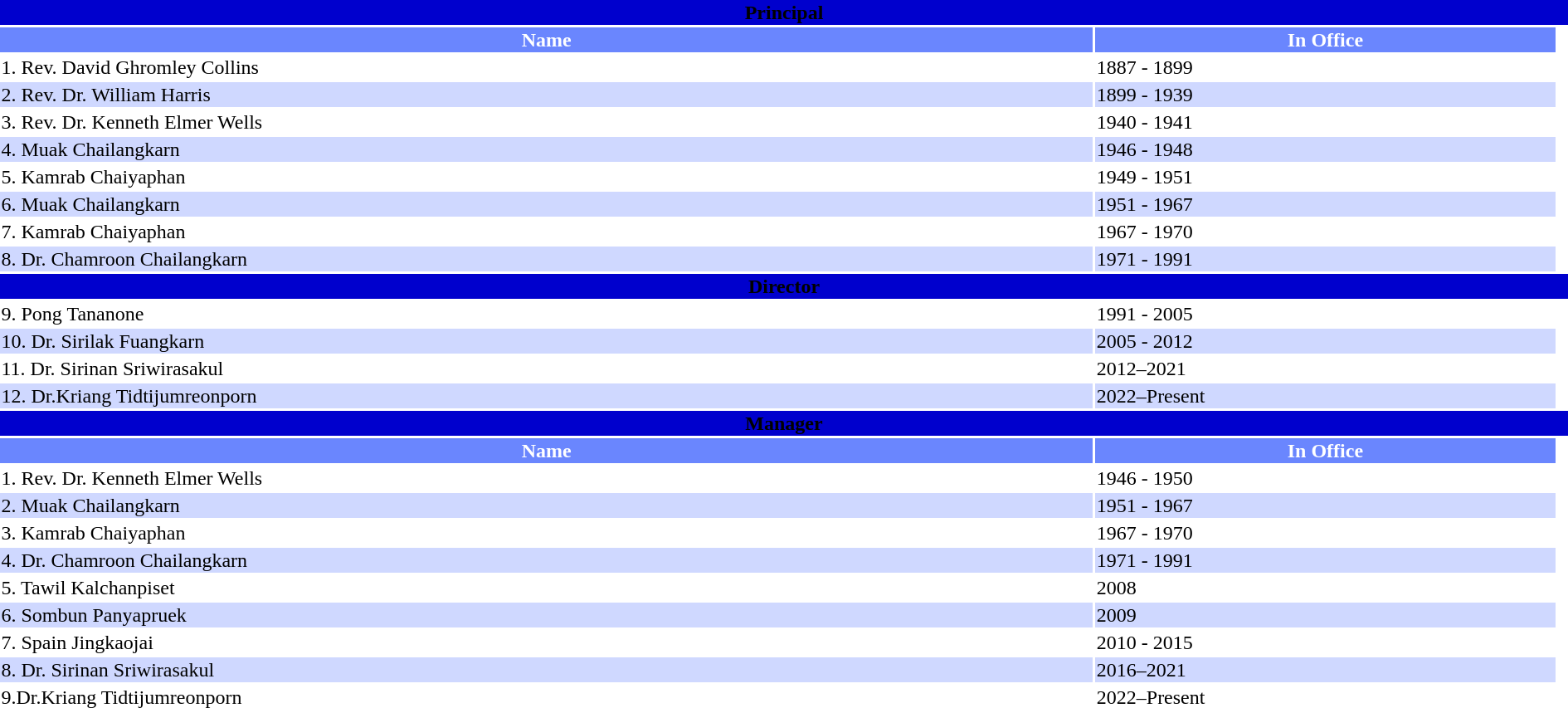<table class="toccolours" width="100%">
<tr>
<td colspan="3" style="background: #0000CD " align="center"><span><strong>Principal</strong> </span></td>
</tr>
<tr>
<th style="background: #6A86FE; color:white;">Name</th>
<th style="background: #6A86FE; color:white;">In Office</th>
</tr>
<tr>
<td valign="top">1. Rev. David Ghromley Collins</td>
<td valign="top">1887 - 1899</td>
</tr>
<tr>
<td valign="left" style="background: #CFD8FF">2. Rev. Dr. William Harris</td>
<td valign="top" style="background: #CFD8FF">1899 - 1939</td>
</tr>
<tr>
<td valign="top">3. Rev. Dr. Kenneth Elmer Wells</td>
<td valign="top">1940 - 1941</td>
</tr>
<tr>
<td valign="left" style="background: #CFD8FF">4. Muak Chailangkarn</td>
<td valign="top" style="background: #CFD8FF">1946 - 1948</td>
</tr>
<tr>
<td valign="top">5. Kamrab Chaiyaphan</td>
<td valign="top">1949 - 1951</td>
</tr>
<tr>
<td valign="left" style="background: #CFD8FF">6. Muak Chailangkarn</td>
<td valign="top" style="background: #CFD8FF">1951 - 1967</td>
</tr>
<tr>
<td valign="top">7. Kamrab Chaiyaphan</td>
<td valign="top">1967 - 1970</td>
</tr>
<tr>
<td valign="left" style="background: #CFD8FF">8. Dr. Chamroon Chailangkarn</td>
<td valign="top" style="background: #CFD8FF">1971 - 1991</td>
</tr>
<tr>
<td colspan="3" style="background: #0000CD " align="center"><span><strong>Director</strong> </span></td>
</tr>
<tr>
<td valign="top">9. Pong Tananone</td>
<td valign="top">1991 - 2005</td>
</tr>
<tr>
<td valign="left" style="background: #CFD8FF">10. Dr. Sirilak Fuangkarn</td>
<td valign="top" style="background: #CFD8FF">2005 - 2012</td>
</tr>
<tr>
<td valign="top">11. Dr. Sirinan Sriwirasakul</td>
<td valign="top">2012–2021</td>
</tr>
<tr>
<td valign="left" style="background: #CFD8FF">12. Dr.Kriang Tidtijumreonporn</td>
<td valign="top" style="background: #CFD8FF">2022–Present</td>
<td></td>
</tr>
<tr>
<td colspan="3" style="background: #0000CD " align="center"><span><strong>Manager</strong> </span></td>
</tr>
<tr>
<th style="background: #6A86FE; color:white;">Name</th>
<th style="background: #6A86FE; color:white;">In Office</th>
</tr>
<tr>
<td valign="top">1. Rev. Dr. Kenneth Elmer Wells</td>
<td valign="top">1946 - 1950</td>
</tr>
<tr>
<td valign="left" style="background: #CFD8FF">2. Muak Chailangkarn</td>
<td valign="top" style="background: #CFD8FF">1951 - 1967</td>
</tr>
<tr>
<td valign="top">3. Kamrab Chaiyaphan</td>
<td valign="top">1967 - 1970</td>
<td></td>
</tr>
<tr>
<td valign="left" style="background: #CFD8FF">4. Dr. Chamroon Chailangkarn</td>
<td valign="top" style="background: #CFD8FF">1971 - 1991</td>
</tr>
<tr>
<td valign="top">5. Tawil Kalchanpiset</td>
<td valign="top">2008</td>
</tr>
<tr>
<td valign="left" style="background: #CFD8FF">6. Sombun Panyapruek</td>
<td valign="top" style="background: #CFD8FF">2009</td>
</tr>
<tr>
<td valign="top">7. Spain Jingkaojai</td>
<td valign="top">2010 - 2015</td>
</tr>
<tr>
<td valign="left" style="background: #CFD8FF">8. Dr. Sirinan Sriwirasakul</td>
<td valign="top" style="background: #CFD8FF">2016–2021</td>
</tr>
<tr>
<td>9.Dr.Kriang Tidtijumreonporn</td>
<td>2022–Present</td>
</tr>
</table>
